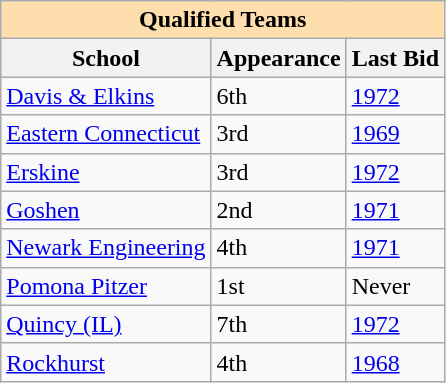<table class="wikitable">
<tr>
<th colspan="5" style="background:#ffdead;">Qualified Teams</th>
</tr>
<tr>
<th>School</th>
<th>Appearance</th>
<th>Last Bid</th>
</tr>
<tr>
<td><a href='#'>Davis & Elkins</a></td>
<td>6th</td>
<td><a href='#'>1972</a></td>
</tr>
<tr>
<td><a href='#'>Eastern Connecticut</a></td>
<td>3rd</td>
<td><a href='#'>1969</a></td>
</tr>
<tr>
<td><a href='#'>Erskine</a></td>
<td>3rd</td>
<td><a href='#'>1972</a></td>
</tr>
<tr>
<td><a href='#'>Goshen</a></td>
<td>2nd</td>
<td><a href='#'>1971</a></td>
</tr>
<tr>
<td><a href='#'>Newark Engineering</a></td>
<td>4th</td>
<td><a href='#'>1971</a></td>
</tr>
<tr>
<td><a href='#'>Pomona Pitzer</a></td>
<td>1st</td>
<td>Never</td>
</tr>
<tr>
<td><a href='#'>Quincy (IL)</a></td>
<td>7th</td>
<td><a href='#'>1972</a></td>
</tr>
<tr>
<td><a href='#'>Rockhurst</a></td>
<td>4th</td>
<td><a href='#'>1968</a></td>
</tr>
</table>
